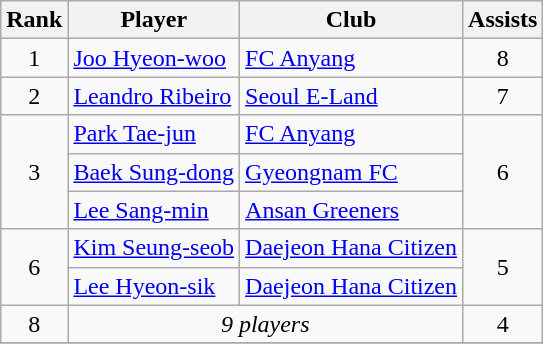<table class=wikitable>
<tr>
<th>Rank</th>
<th>Player</th>
<th>Club</th>
<th>Assists</th>
</tr>
<tr>
<td align=center>1</td>
<td> <a href='#'>Joo Hyeon-woo</a></td>
<td><a href='#'>FC Anyang</a></td>
<td align=center>8</td>
</tr>
<tr>
<td align=center>2</td>
<td> <a href='#'>Leandro Ribeiro</a></td>
<td><a href='#'>Seoul E-Land</a></td>
<td align=center>7</td>
</tr>
<tr>
<td align=center rowspan=3>3</td>
<td> <a href='#'>Park Tae-jun</a></td>
<td><a href='#'>FC Anyang</a></td>
<td align=center rowspan=3>6</td>
</tr>
<tr>
<td> <a href='#'>Baek Sung-dong</a></td>
<td><a href='#'>Gyeongnam FC</a></td>
</tr>
<tr>
<td> <a href='#'>Lee Sang-min</a></td>
<td><a href='#'>Ansan Greeners</a></td>
</tr>
<tr>
<td align=center rowspan=2>6</td>
<td> <a href='#'>Kim Seung-seob</a></td>
<td><a href='#'>Daejeon Hana Citizen</a></td>
<td align=center rowspan=2>5</td>
</tr>
<tr>
<td> <a href='#'>Lee Hyeon-sik</a></td>
<td><a href='#'>Daejeon Hana Citizen</a></td>
</tr>
<tr>
<td align=center>8</td>
<td colspan=2 align=center><em>9 players</em></td>
<td align=center>4</td>
</tr>
<tr>
</tr>
</table>
